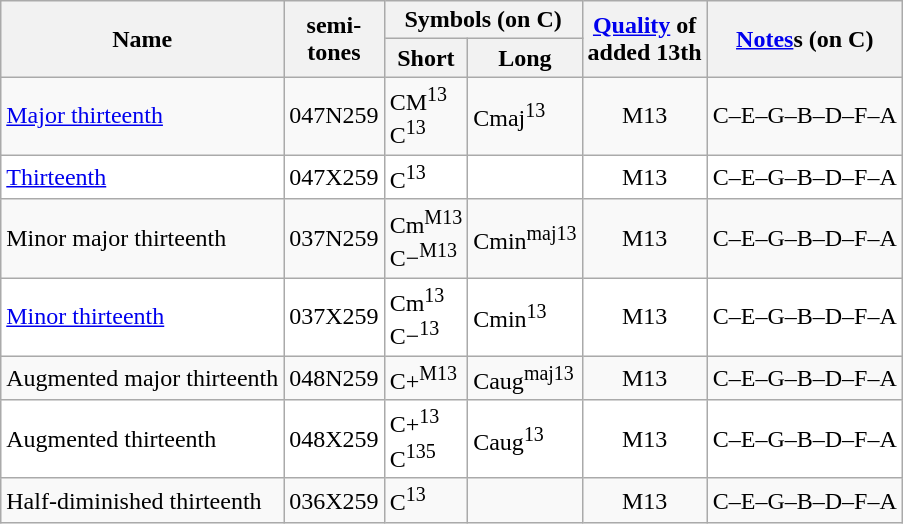<table class="wikitable">
<tr>
<th rowspan=2>Name</th>
<th rowspan="2">semi-<br>tones</th>
<th colspan=2>Symbols (on C)</th>
<th rowspan=2><a href='#'>Quality</a> of<br>added 13th</th>
<th rowspan=2><a href='#'>Notes</a>s (on C)</th>
</tr>
<tr>
<th>Short</th>
<th>Long</th>
</tr>
<tr>
<td><a href='#'>Major thirteenth</a></td>
<td>047N259</td>
<td>CM<sup>13</sup> <br>C<sup>13</sup></td>
<td>Cmaj<sup>13</sup></td>
<td style="text-align: center;">M13</td>
<td>C–E–G–B–D–F–A</td>
</tr>
<tr bgcolor="White">
<td><a href='#'>Thirteenth</a></td>
<td>047X259</td>
<td>C<sup>13</sup></td>
<td></td>
<td style="text-align: center;">M13</td>
<td>C–E–G–B–D–F–A</td>
</tr>
<tr>
<td>Minor major thirteenth</td>
<td>037N259</td>
<td>Cm<sup>M13</sup> <br>C−<sup>M13</sup></td>
<td>Cmin<sup>maj13</sup></td>
<td style="text-align: center;">M13</td>
<td>C–E–G–B–D–F–A</td>
</tr>
<tr bgcolor="White">
<td><a href='#'>Minor thirteenth</a></td>
<td>037X259</td>
<td>Cm<sup>13</sup> <br>C−<sup>13</sup></td>
<td>Cmin<sup>13</sup></td>
<td style="text-align: center;">M13</td>
<td>C–E–G–B–D–F–A</td>
</tr>
<tr>
<td>Augmented major thirteenth</td>
<td>048N259</td>
<td>C+<sup>M13</sup></td>
<td>Caug<sup>maj13</sup></td>
<td style="text-align: center;">M13</td>
<td>C–E–G–B–D–F–A</td>
</tr>
<tr bgcolor="White">
<td>Augmented thirteenth</td>
<td>048X259</td>
<td>C+<sup>13</sup> <br>C<sup>135</sup></td>
<td>Caug<sup>13</sup></td>
<td style="text-align: center;">M13</td>
<td>C–E–G–B–D–F–A</td>
</tr>
<tr>
<td>Half-diminished thirteenth</td>
<td>036X259</td>
<td>C<sup>13</sup></td>
<td></td>
<td style="text-align: center;">M13</td>
<td>C–E–G–B–D–F–A</td>
</tr>
</table>
